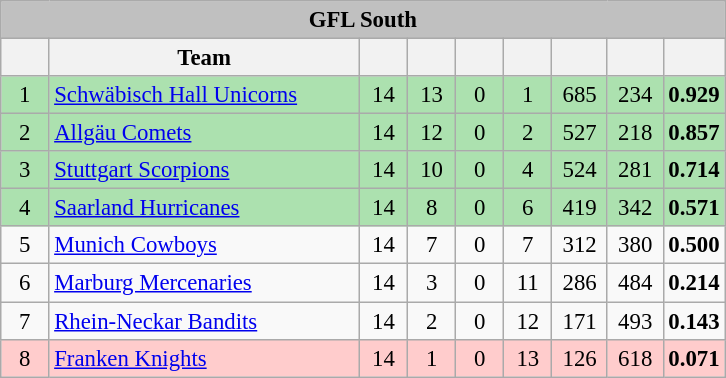<table class="wikitable" style="font-size: 95%;">
<tr>
<th colspan="10" style="background:silver">GFL South</th>
</tr>
<tr>
<th width="25"></th>
<th style="width:200px;">Team</th>
<th width="25"></th>
<th width="25"></th>
<th width="25"></th>
<th width="25"></th>
<th width="30"></th>
<th width="30"></th>
<th width="30"></th>
</tr>
<tr style="background:#ace1af" align=center>
<td>1</td>
<td align=left><a href='#'>Schwäbisch Hall Unicorns</a></td>
<td>14</td>
<td>13</td>
<td>0</td>
<td>1</td>
<td>685</td>
<td>234</td>
<td><strong>0.929</strong></td>
</tr>
<tr style="background:#ace1af" align=center>
<td>2</td>
<td align=left><a href='#'>Allgäu Comets</a></td>
<td>14</td>
<td>12</td>
<td>0</td>
<td>2</td>
<td>527</td>
<td>218</td>
<td><strong>0.857</strong></td>
</tr>
<tr style="background:#ace1af" align=center>
<td>3</td>
<td align=left><a href='#'>Stuttgart Scorpions</a></td>
<td>14</td>
<td>10</td>
<td>0</td>
<td>4</td>
<td>524</td>
<td>281</td>
<td><strong>0.714</strong></td>
</tr>
<tr style="background:#ace1af" align=center>
<td>4</td>
<td align=left><a href='#'>Saarland Hurricanes</a></td>
<td>14</td>
<td>8</td>
<td>0</td>
<td>6</td>
<td>419</td>
<td>342</td>
<td><strong>0.571</strong></td>
</tr>
<tr align=center>
<td>5</td>
<td align=left><a href='#'>Munich Cowboys</a></td>
<td>14</td>
<td>7</td>
<td>0</td>
<td>7</td>
<td>312</td>
<td>380</td>
<td><strong>0.500</strong></td>
</tr>
<tr align=center>
<td>6</td>
<td align=left><a href='#'>Marburg Mercenaries</a></td>
<td>14</td>
<td>3</td>
<td>0</td>
<td>11</td>
<td>286</td>
<td>484</td>
<td><strong>0.214</strong></td>
</tr>
<tr align=center>
<td>7</td>
<td align=left><a href='#'>Rhein-Neckar Bandits</a></td>
<td>14</td>
<td>2</td>
<td>0</td>
<td>12</td>
<td>171</td>
<td>493</td>
<td><strong>0.143</strong></td>
</tr>
<tr style="background:#ffcccc" align=center>
<td>8</td>
<td align=left><a href='#'>Franken Knights</a></td>
<td>14</td>
<td>1</td>
<td>0</td>
<td>13</td>
<td>126</td>
<td>618</td>
<td><strong>0.071</strong></td>
</tr>
</table>
